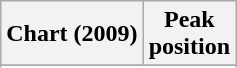<table class="wikitable sortable plainrowheaders" style="text-align:center">
<tr>
<th scope="col">Chart (2009)</th>
<th scope="col">Peak<br> position</th>
</tr>
<tr>
</tr>
<tr>
</tr>
<tr>
</tr>
</table>
